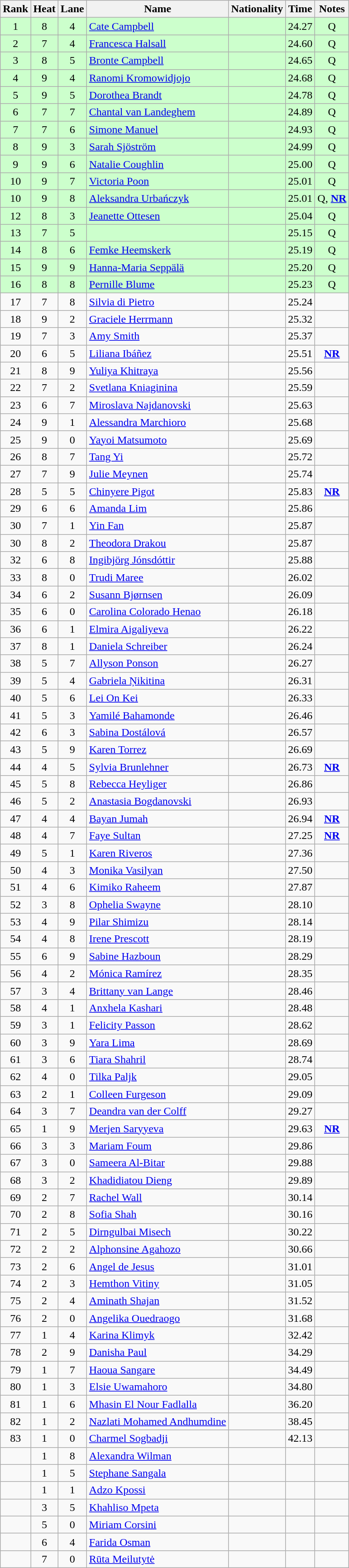<table class="wikitable sortable" style="text-align:center">
<tr>
<th>Rank</th>
<th>Heat</th>
<th>Lane</th>
<th>Name</th>
<th>Nationality</th>
<th>Time</th>
<th>Notes</th>
</tr>
<tr bgcolor=ccffcc>
<td>1</td>
<td>8</td>
<td>4</td>
<td align=left><a href='#'>Cate Campbell</a></td>
<td align=left></td>
<td>24.27</td>
<td>Q</td>
</tr>
<tr bgcolor=ccffcc>
<td>2</td>
<td>7</td>
<td>4</td>
<td align=left><a href='#'>Francesca Halsall</a></td>
<td align=left></td>
<td>24.60</td>
<td>Q</td>
</tr>
<tr bgcolor=ccffcc>
<td>3</td>
<td>8</td>
<td>5</td>
<td align=left><a href='#'>Bronte Campbell</a></td>
<td align=left></td>
<td>24.65</td>
<td>Q</td>
</tr>
<tr bgcolor=ccffcc>
<td>4</td>
<td>9</td>
<td>4</td>
<td align=left><a href='#'>Ranomi Kromowidjojo</a></td>
<td align=left></td>
<td>24.68</td>
<td>Q</td>
</tr>
<tr bgcolor=ccffcc>
<td>5</td>
<td>9</td>
<td>5</td>
<td align=left><a href='#'>Dorothea Brandt</a></td>
<td align=left></td>
<td>24.78</td>
<td>Q</td>
</tr>
<tr bgcolor=ccffcc>
<td>6</td>
<td>7</td>
<td>7</td>
<td align=left><a href='#'>Chantal van Landeghem</a></td>
<td align=left></td>
<td>24.89</td>
<td>Q</td>
</tr>
<tr bgcolor=ccffcc>
<td>7</td>
<td>7</td>
<td>6</td>
<td align=left><a href='#'>Simone Manuel</a></td>
<td align=left></td>
<td>24.93</td>
<td>Q</td>
</tr>
<tr bgcolor=ccffcc>
<td>8</td>
<td>9</td>
<td>3</td>
<td align=left><a href='#'>Sarah Sjöström</a></td>
<td align=left></td>
<td>24.99</td>
<td>Q</td>
</tr>
<tr bgcolor=ccffcc>
<td>9</td>
<td>9</td>
<td>6</td>
<td align=left><a href='#'>Natalie Coughlin</a></td>
<td align=left></td>
<td>25.00</td>
<td>Q</td>
</tr>
<tr bgcolor=ccffcc>
<td>10</td>
<td>9</td>
<td>7</td>
<td align=left><a href='#'>Victoria Poon</a></td>
<td align=left></td>
<td>25.01</td>
<td>Q</td>
</tr>
<tr bgcolor=ccffcc>
<td>10</td>
<td>9</td>
<td>8</td>
<td align=left><a href='#'>Aleksandra Urbańczyk</a></td>
<td align=left></td>
<td>25.01</td>
<td>Q, <strong><a href='#'>NR</a></strong></td>
</tr>
<tr bgcolor=ccffcc>
<td>12</td>
<td>8</td>
<td>3</td>
<td align=left><a href='#'>Jeanette Ottesen</a></td>
<td align=left></td>
<td>25.04</td>
<td>Q</td>
</tr>
<tr bgcolor=ccffcc>
<td>13</td>
<td>7</td>
<td>5</td>
<td align=left></td>
<td align=left></td>
<td>25.15</td>
<td>Q</td>
</tr>
<tr bgcolor=ccffcc>
<td>14</td>
<td>8</td>
<td>6</td>
<td align=left><a href='#'>Femke Heemskerk</a></td>
<td align=left></td>
<td>25.19</td>
<td>Q</td>
</tr>
<tr bgcolor=ccffcc>
<td>15</td>
<td>9</td>
<td>9</td>
<td align=left><a href='#'>Hanna-Maria Seppälä</a></td>
<td align=left></td>
<td>25.20</td>
<td>Q</td>
</tr>
<tr bgcolor=ccffcc>
<td>16</td>
<td>8</td>
<td>8</td>
<td align=left><a href='#'>Pernille Blume</a></td>
<td align=left></td>
<td>25.23</td>
<td>Q</td>
</tr>
<tr>
<td>17</td>
<td>7</td>
<td>8</td>
<td align=left><a href='#'>Silvia di Pietro</a></td>
<td align=left></td>
<td>25.24</td>
<td></td>
</tr>
<tr>
<td>18</td>
<td>9</td>
<td>2</td>
<td align=left><a href='#'>Graciele Herrmann</a></td>
<td align=left></td>
<td>25.32</td>
<td></td>
</tr>
<tr>
<td>19</td>
<td>7</td>
<td>3</td>
<td align=left><a href='#'>Amy Smith</a></td>
<td align=left></td>
<td>25.37</td>
<td></td>
</tr>
<tr>
<td>20</td>
<td>6</td>
<td>5</td>
<td align=left><a href='#'>Liliana Ibáñez</a></td>
<td align=left></td>
<td>25.51</td>
<td><strong><a href='#'>NR</a></strong></td>
</tr>
<tr>
<td>21</td>
<td>8</td>
<td>9</td>
<td align=left><a href='#'>Yuliya Khitraya</a></td>
<td align=left></td>
<td>25.56</td>
<td></td>
</tr>
<tr>
<td>22</td>
<td>7</td>
<td>2</td>
<td align=left><a href='#'>Svetlana Kniaginina</a></td>
<td align=left></td>
<td>25.59</td>
<td></td>
</tr>
<tr>
<td>23</td>
<td>6</td>
<td>7</td>
<td align=left><a href='#'>Miroslava Najdanovski</a></td>
<td align=left></td>
<td>25.63</td>
<td></td>
</tr>
<tr>
<td>24</td>
<td>9</td>
<td>1</td>
<td align=left><a href='#'>Alessandra Marchioro</a></td>
<td align=left></td>
<td>25.68</td>
<td></td>
</tr>
<tr>
<td>25</td>
<td>9</td>
<td>0</td>
<td align=left><a href='#'>Yayoi Matsumoto</a></td>
<td align=left></td>
<td>25.69</td>
<td></td>
</tr>
<tr>
<td>26</td>
<td>8</td>
<td>7</td>
<td align=left><a href='#'>Tang Yi</a></td>
<td align=left></td>
<td>25.72</td>
<td></td>
</tr>
<tr>
<td>27</td>
<td>7</td>
<td>9</td>
<td align=left><a href='#'>Julie Meynen</a></td>
<td align=left></td>
<td>25.74</td>
<td></td>
</tr>
<tr>
<td>28</td>
<td>5</td>
<td>5</td>
<td align=left><a href='#'>Chinyere Pigot</a></td>
<td align=left></td>
<td>25.83</td>
<td><strong><a href='#'>NR</a></strong></td>
</tr>
<tr>
<td>29</td>
<td>6</td>
<td>6</td>
<td align=left><a href='#'>Amanda Lim</a></td>
<td align=left></td>
<td>25.86</td>
<td></td>
</tr>
<tr>
<td>30</td>
<td>7</td>
<td>1</td>
<td align=left><a href='#'>Yin Fan</a></td>
<td align=left></td>
<td>25.87</td>
<td></td>
</tr>
<tr>
<td>30</td>
<td>8</td>
<td>2</td>
<td align=left><a href='#'>Theodora Drakou</a></td>
<td align=left></td>
<td>25.87</td>
<td></td>
</tr>
<tr>
<td>32</td>
<td>6</td>
<td>8</td>
<td align=left><a href='#'>Ingibjörg Jónsdóttir</a></td>
<td align=left></td>
<td>25.88</td>
<td></td>
</tr>
<tr>
<td>33</td>
<td>8</td>
<td>0</td>
<td align=left><a href='#'>Trudi Maree</a></td>
<td align=left></td>
<td>26.02</td>
<td></td>
</tr>
<tr>
<td>34</td>
<td>6</td>
<td>2</td>
<td align=left><a href='#'>Susann Bjørnsen</a></td>
<td align=left></td>
<td>26.09</td>
<td></td>
</tr>
<tr>
<td>35</td>
<td>6</td>
<td>0</td>
<td align=left><a href='#'>Carolina Colorado Henao</a></td>
<td align=left></td>
<td>26.18</td>
<td></td>
</tr>
<tr>
<td>36</td>
<td>6</td>
<td>1</td>
<td align=left><a href='#'>Elmira Aigaliyeva</a></td>
<td align=left></td>
<td>26.22</td>
<td></td>
</tr>
<tr>
<td>37</td>
<td>8</td>
<td>1</td>
<td align=left><a href='#'>Daniela Schreiber</a></td>
<td align=left></td>
<td>26.24</td>
<td></td>
</tr>
<tr>
<td>38</td>
<td>5</td>
<td>7</td>
<td align=left><a href='#'>Allyson Ponson</a></td>
<td align=left></td>
<td>26.27</td>
<td></td>
</tr>
<tr>
<td>39</td>
<td>5</td>
<td>4</td>
<td align=left><a href='#'>Gabriela Ņikitina</a></td>
<td align=left></td>
<td>26.31</td>
<td></td>
</tr>
<tr>
<td>40</td>
<td>5</td>
<td>6</td>
<td align=left><a href='#'>Lei On Kei</a></td>
<td align=left></td>
<td>26.33</td>
<td></td>
</tr>
<tr>
<td>41</td>
<td>5</td>
<td>3</td>
<td align=left><a href='#'>Yamilé Bahamonde</a></td>
<td align=left></td>
<td>26.46</td>
<td></td>
</tr>
<tr>
<td>42</td>
<td>6</td>
<td>3</td>
<td align=left><a href='#'>Sabina Dostálová</a></td>
<td align=left></td>
<td>26.57</td>
<td></td>
</tr>
<tr>
<td>43</td>
<td>5</td>
<td>9</td>
<td align=left><a href='#'>Karen Torrez</a></td>
<td align=left></td>
<td>26.69</td>
<td></td>
</tr>
<tr>
<td>44</td>
<td>4</td>
<td>5</td>
<td align=left><a href='#'>Sylvia Brunlehner</a></td>
<td align=left></td>
<td>26.73</td>
<td><strong><a href='#'>NR</a></strong></td>
</tr>
<tr>
<td>45</td>
<td>5</td>
<td>8</td>
<td align=left><a href='#'>Rebecca Heyliger</a></td>
<td align=left></td>
<td>26.86</td>
<td></td>
</tr>
<tr>
<td>46</td>
<td>5</td>
<td>2</td>
<td align=left><a href='#'>Anastasia Bogdanovski</a></td>
<td align=left></td>
<td>26.93</td>
<td></td>
</tr>
<tr>
<td>47</td>
<td>4</td>
<td>4</td>
<td align=left><a href='#'>Bayan Jumah</a></td>
<td align=left></td>
<td>26.94</td>
<td><strong><a href='#'>NR</a></strong></td>
</tr>
<tr>
<td>48</td>
<td>4</td>
<td>7</td>
<td align=left><a href='#'>Faye Sultan</a></td>
<td align=left></td>
<td>27.25</td>
<td><strong><a href='#'>NR</a></strong></td>
</tr>
<tr>
<td>49</td>
<td>5</td>
<td>1</td>
<td align=left><a href='#'>Karen Riveros</a></td>
<td align=left></td>
<td>27.36</td>
<td></td>
</tr>
<tr>
<td>50</td>
<td>4</td>
<td>3</td>
<td align=left><a href='#'>Monika Vasilyan</a></td>
<td align=left></td>
<td>27.50</td>
<td></td>
</tr>
<tr>
<td>51</td>
<td>4</td>
<td>6</td>
<td align=left><a href='#'>Kimiko Raheem</a></td>
<td align=left></td>
<td>27.87</td>
<td></td>
</tr>
<tr>
<td>52</td>
<td>3</td>
<td>8</td>
<td align=left><a href='#'>Ophelia Swayne</a></td>
<td align=left></td>
<td>28.10</td>
<td></td>
</tr>
<tr>
<td>53</td>
<td>4</td>
<td>9</td>
<td align=left><a href='#'>Pilar Shimizu</a></td>
<td align=left></td>
<td>28.14</td>
<td></td>
</tr>
<tr>
<td>54</td>
<td>4</td>
<td>8</td>
<td align=left><a href='#'>Irene Prescott</a></td>
<td align=left></td>
<td>28.19</td>
<td></td>
</tr>
<tr>
<td>55</td>
<td>6</td>
<td>9</td>
<td align=left><a href='#'>Sabine Hazboun</a></td>
<td align=left></td>
<td>28.29</td>
<td></td>
</tr>
<tr>
<td>56</td>
<td>4</td>
<td>2</td>
<td align=left><a href='#'>Mónica Ramírez</a></td>
<td align=left></td>
<td>28.35</td>
<td></td>
</tr>
<tr>
<td>57</td>
<td>3</td>
<td>4</td>
<td align=left><a href='#'>Brittany van Lange</a></td>
<td align=left></td>
<td>28.46</td>
<td></td>
</tr>
<tr>
<td>58</td>
<td>4</td>
<td>1</td>
<td align=left><a href='#'>Anxhela Kashari</a></td>
<td align=left></td>
<td>28.48</td>
<td></td>
</tr>
<tr>
<td>59</td>
<td>3</td>
<td>1</td>
<td align=left><a href='#'>Felicity Passon</a></td>
<td align=left></td>
<td>28.62</td>
<td></td>
</tr>
<tr>
<td>60</td>
<td>3</td>
<td>9</td>
<td align=left><a href='#'>Yara Lima</a></td>
<td align=left></td>
<td>28.69</td>
<td></td>
</tr>
<tr>
<td>61</td>
<td>3</td>
<td>6</td>
<td align=left><a href='#'>Tiara Shahril</a></td>
<td align=left></td>
<td>28.74</td>
<td></td>
</tr>
<tr>
<td>62</td>
<td>4</td>
<td>0</td>
<td align=left><a href='#'>Tilka Paljk</a></td>
<td align=left></td>
<td>29.05</td>
<td></td>
</tr>
<tr>
<td>63</td>
<td>2</td>
<td>1</td>
<td align=left><a href='#'>Colleen Furgeson</a></td>
<td align=left></td>
<td>29.09</td>
<td></td>
</tr>
<tr>
<td>64</td>
<td>3</td>
<td>7</td>
<td align=left><a href='#'>Deandra van der Colff</a></td>
<td align=left></td>
<td>29.27</td>
<td></td>
</tr>
<tr>
<td>65</td>
<td>1</td>
<td>9</td>
<td align=left><a href='#'>Merjen Saryyeva</a></td>
<td align=left></td>
<td>29.63</td>
<td><strong><a href='#'>NR</a></strong></td>
</tr>
<tr>
<td>66</td>
<td>3</td>
<td>3</td>
<td align=left><a href='#'>Mariam Foum</a></td>
<td align=left></td>
<td>29.86</td>
<td></td>
</tr>
<tr>
<td>67</td>
<td>3</td>
<td>0</td>
<td align=left><a href='#'>Sameera Al-Bitar</a></td>
<td align=left></td>
<td>29.88</td>
<td></td>
</tr>
<tr>
<td>68</td>
<td>3</td>
<td>2</td>
<td align=left><a href='#'>Khadidiatou Dieng</a></td>
<td align=left></td>
<td>29.89</td>
<td></td>
</tr>
<tr>
<td>69</td>
<td>2</td>
<td>7</td>
<td align=left><a href='#'>Rachel Wall</a></td>
<td align=left></td>
<td>30.14</td>
<td></td>
</tr>
<tr>
<td>70</td>
<td>2</td>
<td>8</td>
<td align=left><a href='#'>Sofia Shah</a></td>
<td align=left></td>
<td>30.16</td>
<td></td>
</tr>
<tr>
<td>71</td>
<td>2</td>
<td>5</td>
<td align=left><a href='#'>Dirngulbai Misech</a></td>
<td align=left></td>
<td>30.22</td>
<td></td>
</tr>
<tr>
<td>72</td>
<td>2</td>
<td>2</td>
<td align=left><a href='#'>Alphonsine Agahozo</a></td>
<td align=left></td>
<td>30.66</td>
<td></td>
</tr>
<tr>
<td>73</td>
<td>2</td>
<td>6</td>
<td align=left><a href='#'>Angel de Jesus</a></td>
<td align=left></td>
<td>31.01</td>
<td></td>
</tr>
<tr>
<td>74</td>
<td>2</td>
<td>3</td>
<td align=left><a href='#'>Hemthon Vitiny</a></td>
<td align=left></td>
<td>31.05</td>
<td></td>
</tr>
<tr>
<td>75</td>
<td>2</td>
<td>4</td>
<td align=left><a href='#'>Aminath Shajan</a></td>
<td align=left></td>
<td>31.52</td>
<td></td>
</tr>
<tr>
<td>76</td>
<td>2</td>
<td>0</td>
<td align=left><a href='#'>Angelika Ouedraogo</a></td>
<td align=left></td>
<td>31.68</td>
<td></td>
</tr>
<tr>
<td>77</td>
<td>1</td>
<td>4</td>
<td align=left><a href='#'>Karina Klimyk</a></td>
<td align=left></td>
<td>32.42</td>
<td></td>
</tr>
<tr>
<td>78</td>
<td>2</td>
<td>9</td>
<td align=left><a href='#'>Danisha Paul</a></td>
<td align=left></td>
<td>34.29</td>
<td></td>
</tr>
<tr>
<td>79</td>
<td>1</td>
<td>7</td>
<td align=left><a href='#'>Haoua Sangare</a></td>
<td align=left></td>
<td>34.49</td>
<td></td>
</tr>
<tr>
<td>80</td>
<td>1</td>
<td>3</td>
<td align=left><a href='#'>Elsie Uwamahoro</a></td>
<td align=left></td>
<td>34.80</td>
<td></td>
</tr>
<tr>
<td>81</td>
<td>1</td>
<td>6</td>
<td align=left><a href='#'>Mhasin El Nour Fadlalla</a></td>
<td align=left></td>
<td>36.20</td>
<td></td>
</tr>
<tr>
<td>82</td>
<td>1</td>
<td>2</td>
<td align=left><a href='#'>Nazlati Mohamed Andhumdine</a></td>
<td align=left></td>
<td>38.45</td>
<td></td>
</tr>
<tr>
<td>83</td>
<td>1</td>
<td>0</td>
<td align=left><a href='#'>Charmel Sogbadji</a></td>
<td align=left></td>
<td>42.13</td>
<td></td>
</tr>
<tr>
<td></td>
<td>1</td>
<td>8</td>
<td align=left><a href='#'>Alexandra Wilman</a></td>
<td align=left></td>
<td></td>
<td></td>
</tr>
<tr>
<td></td>
<td>1</td>
<td>5</td>
<td align=left><a href='#'>Stephane Sangala</a></td>
<td align=left></td>
<td></td>
<td></td>
</tr>
<tr>
<td></td>
<td>1</td>
<td>1</td>
<td align=left><a href='#'>Adzo Kpossi</a></td>
<td align=left></td>
<td></td>
<td></td>
</tr>
<tr>
<td></td>
<td>3</td>
<td>5</td>
<td align=left><a href='#'>Khahliso Mpeta</a></td>
<td align=left></td>
<td></td>
<td></td>
</tr>
<tr>
<td></td>
<td>5</td>
<td>0</td>
<td align=left><a href='#'>Miriam Corsini</a></td>
<td align=left></td>
<td></td>
<td></td>
</tr>
<tr>
<td></td>
<td>6</td>
<td>4</td>
<td align=left><a href='#'>Farida Osman</a></td>
<td align=left></td>
<td></td>
<td></td>
</tr>
<tr>
<td></td>
<td>7</td>
<td>0</td>
<td align=left><a href='#'>Rūta Meilutytė</a></td>
<td align=left></td>
<td></td>
<td></td>
</tr>
</table>
